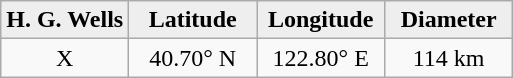<table class="wikitable">
<tr>
<th width="25%" style="background:#eeeeee;">H. G. Wells</th>
<th width="25%" style="background:#eeeeee;">Latitude</th>
<th width="25%" style="background:#eeeeee;">Longitude</th>
<th width="25%" style="background:#eeeeee;">Diameter</th>
</tr>
<tr>
<td align="center">X</td>
<td align="center">40.70° N</td>
<td align="center">122.80° E</td>
<td align="center">114 km</td>
</tr>
</table>
